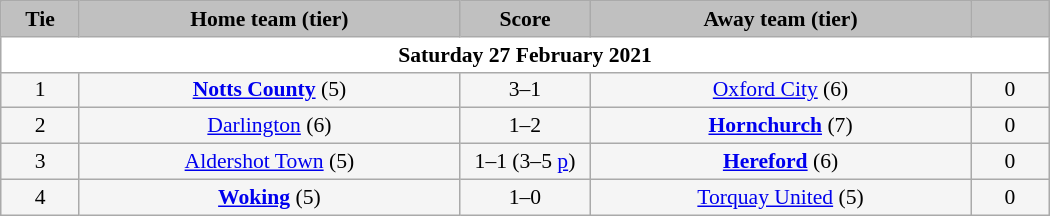<table class="wikitable" style="width: 700px; background:WhiteSmoke; text-align:center; font-size:90%">
<tr>
<td scope="col" style="width:  7.50%; background:silver;"><strong>Tie</strong></td>
<td scope="col" style="width: 36.25%; background:silver;"><strong>Home team (tier)</strong></td>
<td scope="col" style="width: 12.50%; background:silver;"><strong>Score</strong></td>
<td scope="col" style="width: 36.25%; background:silver;"><strong>Away team (tier)</strong></td>
<td scope="col" style="width:  7.50%; background:silver;"><strong></strong></td>
</tr>
<tr>
<td colspan="5" style= background:White><strong>Saturday 27 February 2021</strong></td>
</tr>
<tr>
<td>1</td>
<td><strong><a href='#'>Notts County</a></strong> (5)</td>
<td>3–1</td>
<td><a href='#'>Oxford City</a> (6)</td>
<td>0</td>
</tr>
<tr>
<td>2</td>
<td><a href='#'>Darlington</a> (6)</td>
<td>1–2</td>
<td><strong><a href='#'>Hornchurch</a></strong> (7)</td>
<td>0</td>
</tr>
<tr>
<td>3</td>
<td><a href='#'>Aldershot Town</a> (5)</td>
<td>1–1 (3–5 <a href='#'>p</a>)</td>
<td><strong><a href='#'>Hereford</a></strong> (6)</td>
<td>0</td>
</tr>
<tr>
<td>4</td>
<td><strong><a href='#'>Woking</a></strong> (5)</td>
<td>1–0</td>
<td><a href='#'>Torquay United</a> (5)</td>
<td>0</td>
</tr>
</table>
